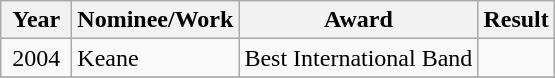<table class="wikitable">
<tr>
<th width="40">Year</th>
<th>Nominee/Work</th>
<th>Award</th>
<th>Result</th>
</tr>
<tr>
<td style="text-align:center;">2004</td>
<td>Keane</td>
<td>Best International Band</td>
<td></td>
</tr>
<tr>
</tr>
</table>
